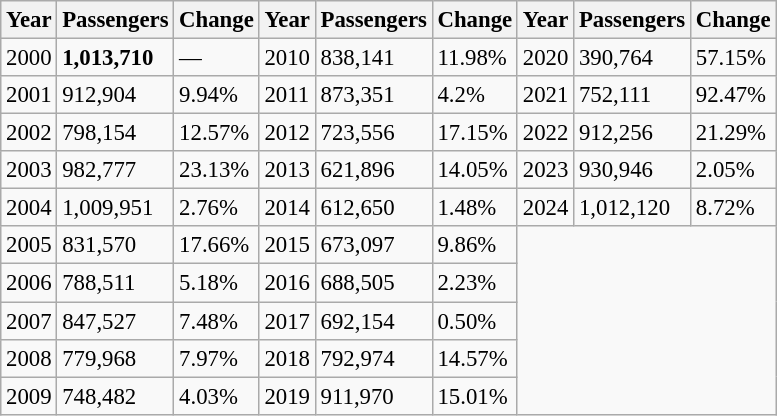<table class="wikitable" style="font-size: 95%">
<tr>
<th>Year</th>
<th>Passengers</th>
<th>Change</th>
<th>Year</th>
<th>Passengers</th>
<th>Change</th>
<th>Year</th>
<th>Passengers</th>
<th>Change</th>
</tr>
<tr>
<td>2000</td>
<td><strong>1,013,710</strong></td>
<td>—</td>
<td>2010</td>
<td>838,141</td>
<td> 11.98%</td>
<td>2020</td>
<td>390,764</td>
<td> 57.15%</td>
</tr>
<tr>
<td>2001</td>
<td>912,904</td>
<td> 9.94%</td>
<td>2011</td>
<td>873,351</td>
<td> 4.2%</td>
<td>2021</td>
<td>752,111</td>
<td> 92.47%</td>
</tr>
<tr>
<td>2002</td>
<td>798,154</td>
<td> 12.57%</td>
<td>2012</td>
<td>723,556</td>
<td> 17.15%</td>
<td>2022</td>
<td>912,256</td>
<td> 21.29%</td>
</tr>
<tr>
<td>2003</td>
<td>982,777</td>
<td> 23.13%</td>
<td>2013</td>
<td>621,896</td>
<td> 14.05%</td>
<td>2023</td>
<td>930,946</td>
<td> 2.05%</td>
</tr>
<tr>
<td>2004</td>
<td>1,009,951</td>
<td> 2.76%</td>
<td>2014</td>
<td>612,650</td>
<td> 1.48%</td>
<td>2024</td>
<td>1,012,120</td>
<td> 8.72%</td>
</tr>
<tr>
<td>2005</td>
<td>831,570</td>
<td> 17.66%</td>
<td>2015</td>
<td>673,097</td>
<td> 9.86%</td>
</tr>
<tr>
<td>2006</td>
<td>788,511</td>
<td> 5.18%</td>
<td>2016</td>
<td>688,505</td>
<td> 2.23%</td>
</tr>
<tr>
<td>2007</td>
<td>847,527</td>
<td> 7.48%</td>
<td>2017</td>
<td>692,154</td>
<td> 0.50%</td>
</tr>
<tr>
<td>2008</td>
<td>779,968</td>
<td> 7.97%</td>
<td>2018</td>
<td>792,974</td>
<td> 14.57%</td>
</tr>
<tr>
<td>2009</td>
<td>748,482</td>
<td> 4.03%</td>
<td>2019</td>
<td>911,970</td>
<td> 15.01%</td>
</tr>
</table>
